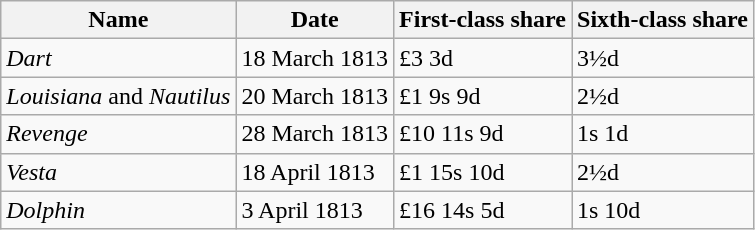<table class="sortable wikitable">
<tr>
<th>Name</th>
<th>Date</th>
<th>First-class share</th>
<th>Sixth-class share</th>
</tr>
<tr>
<td><em>Dart</em></td>
<td>18 March 1813</td>
<td>£3 3d</td>
<td>3½d</td>
</tr>
<tr>
<td><em>Louisiana</em> and <em>Nautilus</em></td>
<td>20 March 1813</td>
<td>£1 9s 9d</td>
<td>2½d</td>
</tr>
<tr>
<td><em>Revenge</em></td>
<td>28 March 1813</td>
<td>£10 11s 9d</td>
<td>1s 1d</td>
</tr>
<tr>
<td><em>Vesta</em></td>
<td>18 April 1813</td>
<td>£1 15s 10d</td>
<td>2½d</td>
</tr>
<tr>
<td><em>Dolphin</em></td>
<td>3 April 1813</td>
<td>£16 14s 5d</td>
<td>1s 10d</td>
</tr>
</table>
